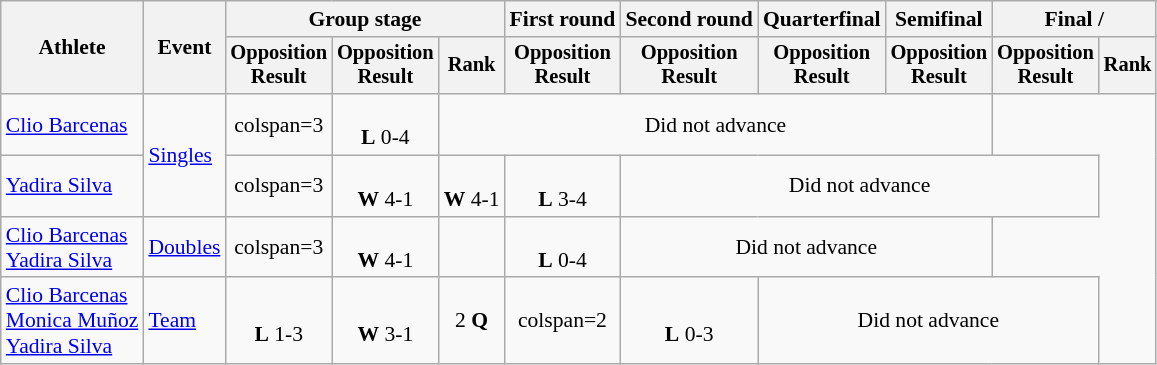<table class=wikitable style=font-size:90%;text-align:center>
<tr>
<th rowspan=2>Athlete</th>
<th rowspan=2>Event</th>
<th colspan=3>Group stage</th>
<th>First round</th>
<th>Second round</th>
<th>Quarterfinal</th>
<th>Semifinal</th>
<th colspan=2>Final / </th>
</tr>
<tr style=font-size:95%>
<th>Opposition<br>Result</th>
<th>Opposition<br>Result</th>
<th>Rank</th>
<th>Opposition<br>Result</th>
<th>Opposition<br>Result</th>
<th>Opposition<br>Result</th>
<th>Opposition<br>Result</th>
<th>Opposition<br>Result</th>
<th>Rank</th>
</tr>
<tr>
<td align=left><a href='#'>Clio Barcenas</a></td>
<td rowspan="2" align="left"><a href='#'>Singles</a></td>
<td>colspan=3 </td>
<td><br><strong>L</strong> 0-4</td>
<td colspan=5>Did not advance</td>
</tr>
<tr>
<td align=left><a href='#'>Yadira Silva</a></td>
<td>colspan=3 </td>
<td><br><strong>W</strong> 4-1</td>
<td><br><strong>W</strong> 4-1</td>
<td><br><strong>L</strong> 3-4</td>
<td colspan=4>Did not advance</td>
</tr>
<tr>
<td align=left><a href='#'>Clio Barcenas</a><br><a href='#'>Yadira Silva</a></td>
<td align=left><a href='#'>Doubles</a></td>
<td>colspan=3 </td>
<td><br><strong>W</strong> 4-1</td>
<td></td>
<td><br><strong>L</strong> 0-4</td>
<td colspan=3>Did not advance</td>
</tr>
<tr>
<td align=left><a href='#'>Clio Barcenas</a><br><a href='#'>Monica Muñoz</a><br><a href='#'>Yadira Silva</a></td>
<td align=left><a href='#'>Team</a></td>
<td><br><strong>L</strong> 1-3</td>
<td><br><strong>W</strong> 3-1</td>
<td>2 <strong>Q</strong></td>
<td>colspan=2 </td>
<td><br><strong>L</strong> 0-3</td>
<td colspan=3>Did not advance</td>
</tr>
</table>
